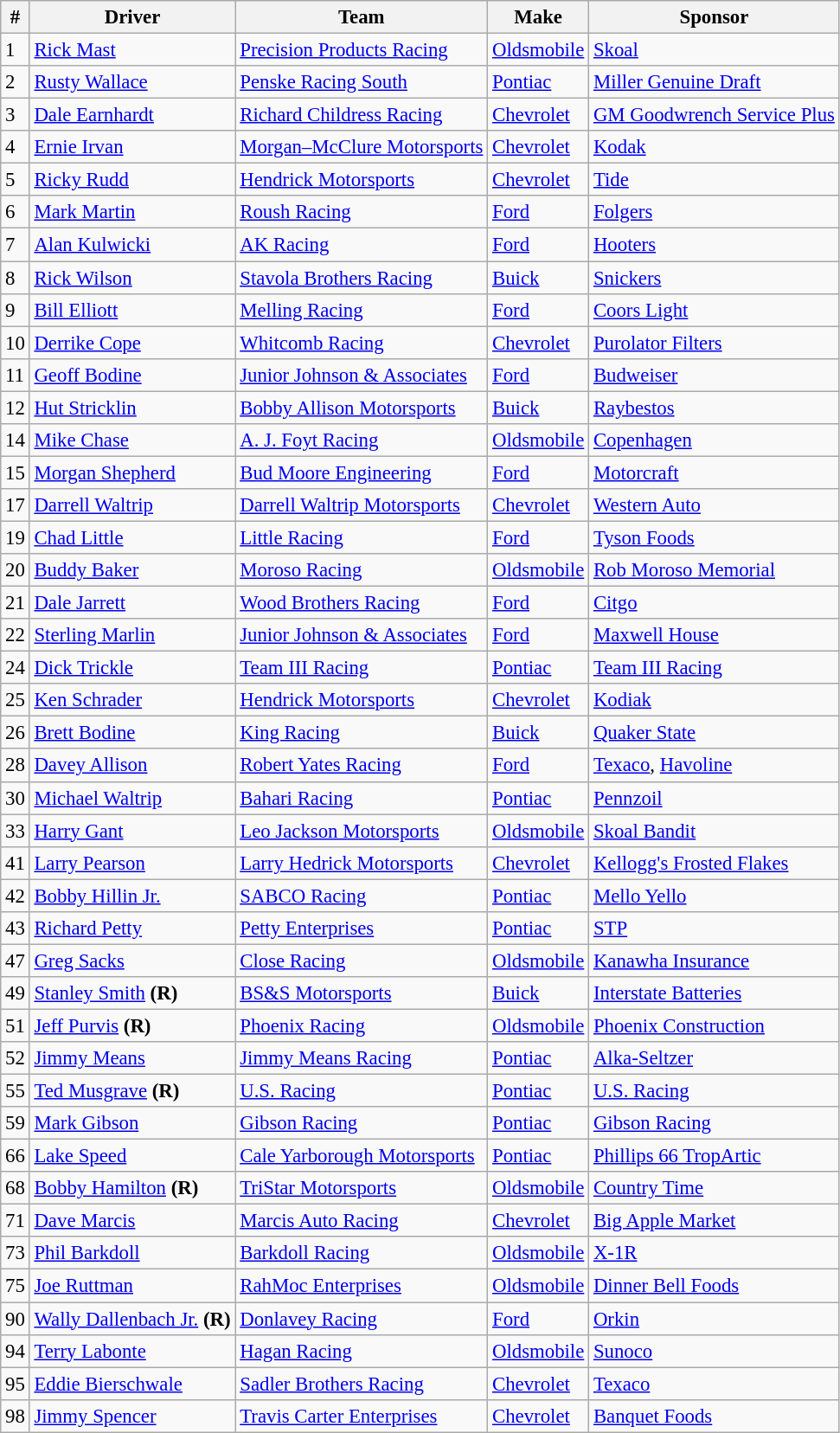<table class="wikitable" style="font-size:95%">
<tr>
<th>#</th>
<th>Driver</th>
<th>Team</th>
<th>Make</th>
<th>Sponsor</th>
</tr>
<tr>
<td>1</td>
<td><a href='#'>Rick Mast</a></td>
<td><a href='#'>Precision Products Racing</a></td>
<td><a href='#'>Oldsmobile</a></td>
<td><a href='#'>Skoal</a></td>
</tr>
<tr>
<td>2</td>
<td><a href='#'>Rusty Wallace</a></td>
<td><a href='#'>Penske Racing South</a></td>
<td><a href='#'>Pontiac</a></td>
<td><a href='#'>Miller Genuine Draft</a></td>
</tr>
<tr>
<td>3</td>
<td><a href='#'>Dale Earnhardt</a></td>
<td><a href='#'>Richard Childress Racing</a></td>
<td><a href='#'>Chevrolet</a></td>
<td><a href='#'>GM Goodwrench Service Plus</a></td>
</tr>
<tr>
<td>4</td>
<td><a href='#'>Ernie Irvan</a></td>
<td><a href='#'>Morgan–McClure Motorsports</a></td>
<td><a href='#'>Chevrolet</a></td>
<td><a href='#'>Kodak</a></td>
</tr>
<tr>
<td>5</td>
<td><a href='#'>Ricky Rudd</a></td>
<td><a href='#'>Hendrick Motorsports</a></td>
<td><a href='#'>Chevrolet</a></td>
<td><a href='#'>Tide</a></td>
</tr>
<tr>
<td>6</td>
<td><a href='#'>Mark Martin</a></td>
<td><a href='#'>Roush Racing</a></td>
<td><a href='#'>Ford</a></td>
<td><a href='#'>Folgers</a></td>
</tr>
<tr>
<td>7</td>
<td><a href='#'>Alan Kulwicki</a></td>
<td><a href='#'>AK Racing</a></td>
<td><a href='#'>Ford</a></td>
<td><a href='#'>Hooters</a></td>
</tr>
<tr>
<td>8</td>
<td><a href='#'>Rick Wilson</a></td>
<td><a href='#'>Stavola Brothers Racing</a></td>
<td><a href='#'>Buick</a></td>
<td><a href='#'>Snickers</a></td>
</tr>
<tr>
<td>9</td>
<td><a href='#'>Bill Elliott</a></td>
<td><a href='#'>Melling Racing</a></td>
<td><a href='#'>Ford</a></td>
<td><a href='#'>Coors Light</a></td>
</tr>
<tr>
<td>10</td>
<td><a href='#'>Derrike Cope</a></td>
<td><a href='#'>Whitcomb Racing</a></td>
<td><a href='#'>Chevrolet</a></td>
<td><a href='#'>Purolator Filters</a></td>
</tr>
<tr>
<td>11</td>
<td><a href='#'>Geoff Bodine</a></td>
<td><a href='#'>Junior Johnson & Associates</a></td>
<td><a href='#'>Ford</a></td>
<td><a href='#'>Budweiser</a></td>
</tr>
<tr>
<td>12</td>
<td><a href='#'>Hut Stricklin</a></td>
<td><a href='#'>Bobby Allison Motorsports</a></td>
<td><a href='#'>Buick</a></td>
<td><a href='#'>Raybestos</a></td>
</tr>
<tr>
<td>14</td>
<td><a href='#'>Mike Chase</a></td>
<td><a href='#'>A. J. Foyt Racing</a></td>
<td><a href='#'>Oldsmobile</a></td>
<td><a href='#'>Copenhagen</a></td>
</tr>
<tr>
<td>15</td>
<td><a href='#'>Morgan Shepherd</a></td>
<td><a href='#'>Bud Moore Engineering</a></td>
<td><a href='#'>Ford</a></td>
<td><a href='#'>Motorcraft</a></td>
</tr>
<tr>
<td>17</td>
<td><a href='#'>Darrell Waltrip</a></td>
<td><a href='#'>Darrell Waltrip Motorsports</a></td>
<td><a href='#'>Chevrolet</a></td>
<td><a href='#'>Western Auto</a></td>
</tr>
<tr>
<td>19</td>
<td><a href='#'>Chad Little</a></td>
<td><a href='#'>Little Racing</a></td>
<td><a href='#'>Ford</a></td>
<td><a href='#'>Tyson Foods</a></td>
</tr>
<tr>
<td>20</td>
<td><a href='#'>Buddy Baker</a></td>
<td><a href='#'>Moroso Racing</a></td>
<td><a href='#'>Oldsmobile</a></td>
<td><a href='#'>Rob Moroso Memorial</a></td>
</tr>
<tr>
<td>21</td>
<td><a href='#'>Dale Jarrett</a></td>
<td><a href='#'>Wood Brothers Racing</a></td>
<td><a href='#'>Ford</a></td>
<td><a href='#'>Citgo</a></td>
</tr>
<tr>
<td>22</td>
<td><a href='#'>Sterling Marlin</a></td>
<td><a href='#'>Junior Johnson & Associates</a></td>
<td><a href='#'>Ford</a></td>
<td><a href='#'>Maxwell House</a></td>
</tr>
<tr>
<td>24</td>
<td><a href='#'>Dick Trickle</a></td>
<td><a href='#'>Team III Racing</a></td>
<td><a href='#'>Pontiac</a></td>
<td><a href='#'>Team III Racing</a></td>
</tr>
<tr>
<td>25</td>
<td><a href='#'>Ken Schrader</a></td>
<td><a href='#'>Hendrick Motorsports</a></td>
<td><a href='#'>Chevrolet</a></td>
<td><a href='#'>Kodiak</a></td>
</tr>
<tr>
<td>26</td>
<td><a href='#'>Brett Bodine</a></td>
<td><a href='#'>King Racing</a></td>
<td><a href='#'>Buick</a></td>
<td><a href='#'>Quaker State</a></td>
</tr>
<tr>
<td>28</td>
<td><a href='#'>Davey Allison</a></td>
<td><a href='#'>Robert Yates Racing</a></td>
<td><a href='#'>Ford</a></td>
<td><a href='#'>Texaco</a>, <a href='#'>Havoline</a></td>
</tr>
<tr>
<td>30</td>
<td><a href='#'>Michael Waltrip</a></td>
<td><a href='#'>Bahari Racing</a></td>
<td><a href='#'>Pontiac</a></td>
<td><a href='#'>Pennzoil</a></td>
</tr>
<tr>
<td>33</td>
<td><a href='#'>Harry Gant</a></td>
<td><a href='#'>Leo Jackson Motorsports</a></td>
<td><a href='#'>Oldsmobile</a></td>
<td><a href='#'>Skoal Bandit</a></td>
</tr>
<tr>
<td>41</td>
<td><a href='#'>Larry Pearson</a></td>
<td><a href='#'>Larry Hedrick Motorsports</a></td>
<td><a href='#'>Chevrolet</a></td>
<td><a href='#'>Kellogg's Frosted Flakes</a></td>
</tr>
<tr>
<td>42</td>
<td><a href='#'>Bobby Hillin Jr.</a></td>
<td><a href='#'>SABCO Racing</a></td>
<td><a href='#'>Pontiac</a></td>
<td><a href='#'>Mello Yello</a></td>
</tr>
<tr>
<td>43</td>
<td><a href='#'>Richard Petty</a></td>
<td><a href='#'>Petty Enterprises</a></td>
<td><a href='#'>Pontiac</a></td>
<td><a href='#'>STP</a></td>
</tr>
<tr>
<td>47</td>
<td><a href='#'>Greg Sacks</a></td>
<td><a href='#'>Close Racing</a></td>
<td><a href='#'>Oldsmobile</a></td>
<td><a href='#'>Kanawha Insurance</a></td>
</tr>
<tr>
<td>49</td>
<td><a href='#'>Stanley Smith</a> <strong>(R)</strong></td>
<td><a href='#'>BS&S Motorsports</a></td>
<td><a href='#'>Buick</a></td>
<td><a href='#'>Interstate Batteries</a></td>
</tr>
<tr>
<td>51</td>
<td><a href='#'>Jeff Purvis</a> <strong>(R)</strong></td>
<td><a href='#'>Phoenix Racing</a></td>
<td><a href='#'>Oldsmobile</a></td>
<td><a href='#'>Phoenix Construction</a></td>
</tr>
<tr>
<td>52</td>
<td><a href='#'>Jimmy Means</a></td>
<td><a href='#'>Jimmy Means Racing</a></td>
<td><a href='#'>Pontiac</a></td>
<td><a href='#'>Alka-Seltzer</a></td>
</tr>
<tr>
<td>55</td>
<td><a href='#'>Ted Musgrave</a> <strong>(R)</strong></td>
<td><a href='#'>U.S. Racing</a></td>
<td><a href='#'>Pontiac</a></td>
<td><a href='#'>U.S. Racing</a></td>
</tr>
<tr>
<td>59</td>
<td><a href='#'>Mark Gibson</a></td>
<td><a href='#'>Gibson Racing</a></td>
<td><a href='#'>Pontiac</a></td>
<td><a href='#'>Gibson Racing</a></td>
</tr>
<tr>
<td>66</td>
<td><a href='#'>Lake Speed</a></td>
<td><a href='#'>Cale Yarborough Motorsports</a></td>
<td><a href='#'>Pontiac</a></td>
<td><a href='#'>Phillips 66 TropArtic</a></td>
</tr>
<tr>
<td>68</td>
<td><a href='#'>Bobby Hamilton</a> <strong>(R)</strong></td>
<td><a href='#'>TriStar Motorsports</a></td>
<td><a href='#'>Oldsmobile</a></td>
<td><a href='#'>Country Time</a></td>
</tr>
<tr>
<td>71</td>
<td><a href='#'>Dave Marcis</a></td>
<td><a href='#'>Marcis Auto Racing</a></td>
<td><a href='#'>Chevrolet</a></td>
<td><a href='#'>Big Apple Market</a></td>
</tr>
<tr>
<td>73</td>
<td><a href='#'>Phil Barkdoll</a></td>
<td><a href='#'>Barkdoll Racing</a></td>
<td><a href='#'>Oldsmobile</a></td>
<td><a href='#'>X-1R</a></td>
</tr>
<tr>
<td>75</td>
<td><a href='#'>Joe Ruttman</a></td>
<td><a href='#'>RahMoc Enterprises</a></td>
<td><a href='#'>Oldsmobile</a></td>
<td><a href='#'>Dinner Bell Foods</a></td>
</tr>
<tr>
<td>90</td>
<td><a href='#'>Wally Dallenbach Jr.</a> <strong>(R)</strong></td>
<td><a href='#'>Donlavey Racing</a></td>
<td><a href='#'>Ford</a></td>
<td><a href='#'>Orkin</a></td>
</tr>
<tr>
<td>94</td>
<td><a href='#'>Terry Labonte</a></td>
<td><a href='#'>Hagan Racing</a></td>
<td><a href='#'>Oldsmobile</a></td>
<td><a href='#'>Sunoco</a></td>
</tr>
<tr>
<td>95</td>
<td><a href='#'>Eddie Bierschwale</a></td>
<td><a href='#'>Sadler Brothers Racing</a></td>
<td><a href='#'>Chevrolet</a></td>
<td><a href='#'>Texaco</a></td>
</tr>
<tr>
<td>98</td>
<td><a href='#'>Jimmy Spencer</a></td>
<td><a href='#'>Travis Carter Enterprises</a></td>
<td><a href='#'>Chevrolet</a></td>
<td><a href='#'>Banquet Foods</a></td>
</tr>
</table>
